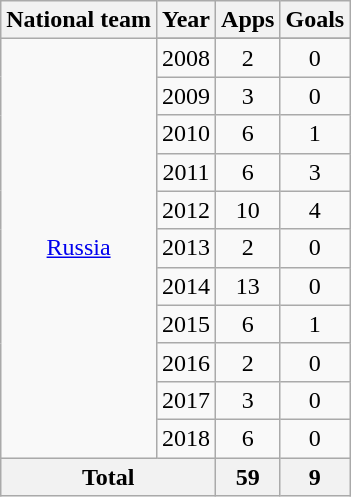<table class="wikitable" style="text-align:center">
<tr>
<th>National team</th>
<th>Year</th>
<th>Apps</th>
<th>Goals</th>
</tr>
<tr>
<td rowspan=12><a href='#'>Russia</a></td>
</tr>
<tr>
<td>2008</td>
<td>2</td>
<td>0</td>
</tr>
<tr>
<td>2009</td>
<td>3</td>
<td>0</td>
</tr>
<tr>
<td>2010</td>
<td>6</td>
<td>1</td>
</tr>
<tr>
<td>2011</td>
<td>6</td>
<td>3</td>
</tr>
<tr>
<td>2012</td>
<td>10</td>
<td>4</td>
</tr>
<tr>
<td>2013</td>
<td>2</td>
<td>0</td>
</tr>
<tr>
<td>2014</td>
<td>13</td>
<td>0</td>
</tr>
<tr>
<td>2015</td>
<td>6</td>
<td>1</td>
</tr>
<tr>
<td>2016</td>
<td>2</td>
<td>0</td>
</tr>
<tr>
<td>2017</td>
<td>3</td>
<td>0</td>
</tr>
<tr>
<td>2018</td>
<td>6</td>
<td>0</td>
</tr>
<tr>
<th colspan=2>Total</th>
<th>59</th>
<th>9</th>
</tr>
</table>
